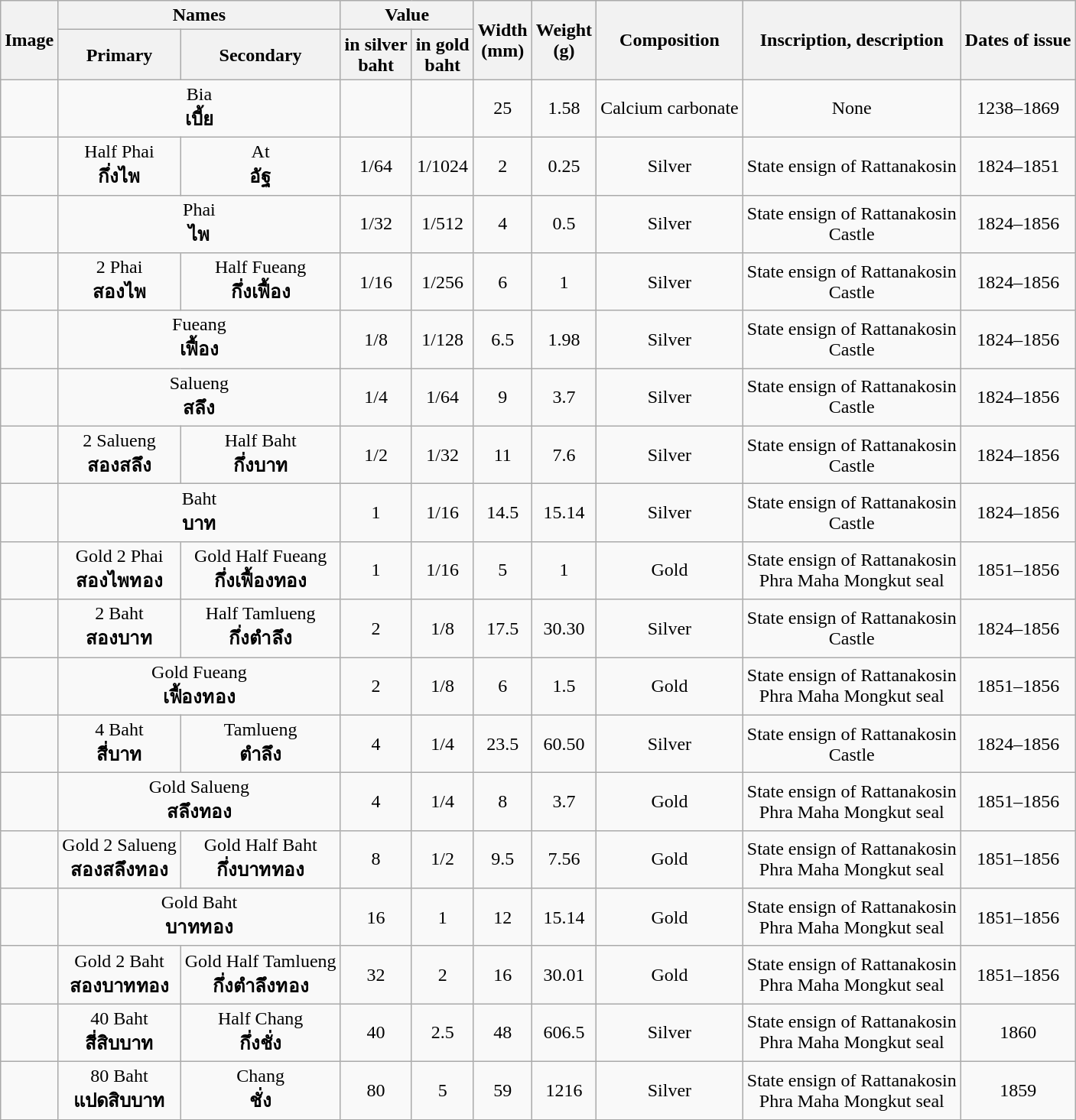<table class="wikitable" style="text-align: center">
<tr>
<th rowspan="2">Image</th>
<th colspan="2">Names</th>
<th colspan="2">Value</th>
<th rowspan="2">Width<br>(mm)</th>
<th rowspan="2">Weight<br>(g)</th>
<th rowspan="2">Composition</th>
<th rowspan="2">Inscription, description</th>
<th rowspan="2">Dates of issue</th>
</tr>
<tr>
<th>Primary</th>
<th>Secondary</th>
<th>in silver<br>baht</th>
<th>in gold<br>baht</th>
</tr>
<tr>
<td></td>
<td colspan="2">Bia<br><strong>เบี้ย</strong></td>
<td></td>
<td></td>
<td>25</td>
<td>1.58</td>
<td>Calcium carbonate</td>
<td>None</td>
<td>1238–1869</td>
</tr>
<tr>
<td></td>
<td>Half Phai<br><strong>กึ่งไพ</strong></td>
<td>At<br><strong>อัฐ</strong></td>
<td>1/64</td>
<td>1/1024</td>
<td>2</td>
<td>0.25</td>
<td>Silver</td>
<td>State ensign of Rattanakosin</td>
<td>1824–1851</td>
</tr>
<tr>
<td></td>
<td colspan="2">Phai<br><strong>ไพ</strong></td>
<td>1/32</td>
<td>1/512</td>
<td>4</td>
<td>0.5</td>
<td>Silver</td>
<td>State ensign of Rattanakosin<br>Castle</td>
<td>1824–1856</td>
</tr>
<tr>
<td></td>
<td>2 Phai<br><strong>สองไพ</strong></td>
<td>Half Fueang<br><strong>กึ่งเฟื้อง</strong></td>
<td>1/16</td>
<td>1/256</td>
<td>6</td>
<td>1</td>
<td>Silver</td>
<td>State ensign of Rattanakosin<br>Castle</td>
<td>1824–1856</td>
</tr>
<tr>
<td></td>
<td colspan="2">Fueang<br><strong>เฟื้อง</strong></td>
<td>1/8</td>
<td>1/128</td>
<td>6.5</td>
<td>1.98</td>
<td>Silver</td>
<td>State ensign of Rattanakosin<br>Castle</td>
<td>1824–1856</td>
</tr>
<tr>
<td></td>
<td colspan="2">Salueng<br><strong>สลึง</strong></td>
<td>1/4</td>
<td>1/64</td>
<td>9</td>
<td>3.7</td>
<td>Silver</td>
<td>State ensign of Rattanakosin<br>Castle</td>
<td>1824–1856</td>
</tr>
<tr>
<td></td>
<td>2 Salueng<br><strong>สองสลึง</strong></td>
<td>Half Baht<br><strong>กึ่งบาท</strong></td>
<td>1/2</td>
<td>1/32</td>
<td>11</td>
<td>7.6</td>
<td>Silver</td>
<td>State ensign of Rattanakosin<br>Castle</td>
<td>1824–1856</td>
</tr>
<tr>
<td></td>
<td colspan="2">Baht<br><strong>บาท</strong></td>
<td>1</td>
<td>1/16</td>
<td>14.5</td>
<td>15.14</td>
<td>Silver</td>
<td>State ensign of Rattanakosin<br>Castle</td>
<td>1824–1856</td>
</tr>
<tr>
<td></td>
<td>Gold 2 Phai<br><strong>สองไพทอง</strong></td>
<td>Gold Half Fueang<br><strong>กึ่งเฟื้องทอง</strong></td>
<td>1</td>
<td>1/16</td>
<td>5</td>
<td>1</td>
<td>Gold</td>
<td>State ensign of Rattanakosin<br>Phra Maha Mongkut seal</td>
<td>1851–1856</td>
</tr>
<tr>
<td></td>
<td>2 Baht<br><strong>สองบาท</strong></td>
<td>Half Tamlueng<br><strong>กึ่งตำลึง</strong></td>
<td>2</td>
<td>1/8</td>
<td>17.5</td>
<td>30.30</td>
<td>Silver</td>
<td>State ensign of Rattanakosin<br>Castle</td>
<td>1824–1856</td>
</tr>
<tr>
<td></td>
<td colspan="2">Gold Fueang<br><strong>เฟื้องทอง</strong></td>
<td>2</td>
<td>1/8</td>
<td>6</td>
<td>1.5</td>
<td>Gold</td>
<td>State ensign of Rattanakosin<br>Phra Maha Mongkut seal</td>
<td>1851–1856</td>
</tr>
<tr>
<td></td>
<td>4 Baht<br><strong>สี่บาท</strong></td>
<td>Tamlueng<br><strong>ตำลึง</strong></td>
<td>4</td>
<td>1/4</td>
<td>23.5</td>
<td>60.50</td>
<td>Silver</td>
<td>State ensign of Rattanakosin<br>Castle</td>
<td>1824–1856</td>
</tr>
<tr>
<td></td>
<td colspan="2">Gold Salueng<br><strong>สลึงทอง</strong></td>
<td>4</td>
<td>1/4</td>
<td>8</td>
<td>3.7</td>
<td>Gold</td>
<td>State ensign of Rattanakosin<br>Phra Maha Mongkut seal</td>
<td>1851–1856</td>
</tr>
<tr>
<td></td>
<td>Gold 2 Salueng<br><strong>สองสลึงทอง</strong></td>
<td>Gold Half Baht<br><strong>กึ่งบาททอง</strong></td>
<td>8</td>
<td>1/2</td>
<td>9.5</td>
<td>7.56</td>
<td>Gold</td>
<td>State ensign of Rattanakosin<br>Phra Maha Mongkut seal</td>
<td>1851–1856</td>
</tr>
<tr>
<td></td>
<td colspan="2">Gold Baht<br><strong>บาททอง</strong></td>
<td>16</td>
<td>1</td>
<td>12</td>
<td>15.14</td>
<td>Gold</td>
<td>State ensign of Rattanakosin<br>Phra Maha Mongkut seal</td>
<td>1851–1856</td>
</tr>
<tr>
<td></td>
<td>Gold 2 Baht<br><strong>สองบาททอง</strong></td>
<td>Gold Half Tamlueng<br><strong>กึ่งตำลึงทอง</strong></td>
<td>32</td>
<td>2</td>
<td>16</td>
<td>30.01</td>
<td>Gold</td>
<td>State ensign of Rattanakosin<br>Phra Maha Mongkut seal</td>
<td>1851–1856</td>
</tr>
<tr>
<td></td>
<td>40 Baht<br><strong>สี่สิบบาท</strong></td>
<td>Half Chang<br><strong>กึ่งชั่ง</strong></td>
<td>40</td>
<td>2.5</td>
<td>48</td>
<td>606.5</td>
<td>Silver</td>
<td>State ensign of Rattanakosin<br>Phra Maha Mongkut seal</td>
<td>1860</td>
</tr>
<tr>
<td></td>
<td>80 Baht<br><strong>แปดสิบบาท</strong></td>
<td>Chang<br><strong>ชั่ง</strong></td>
<td>80</td>
<td>5</td>
<td>59</td>
<td>1216</td>
<td>Silver</td>
<td>State ensign of Rattanakosin<br>Phra Maha Mongkut seal</td>
<td>1859</td>
</tr>
</table>
